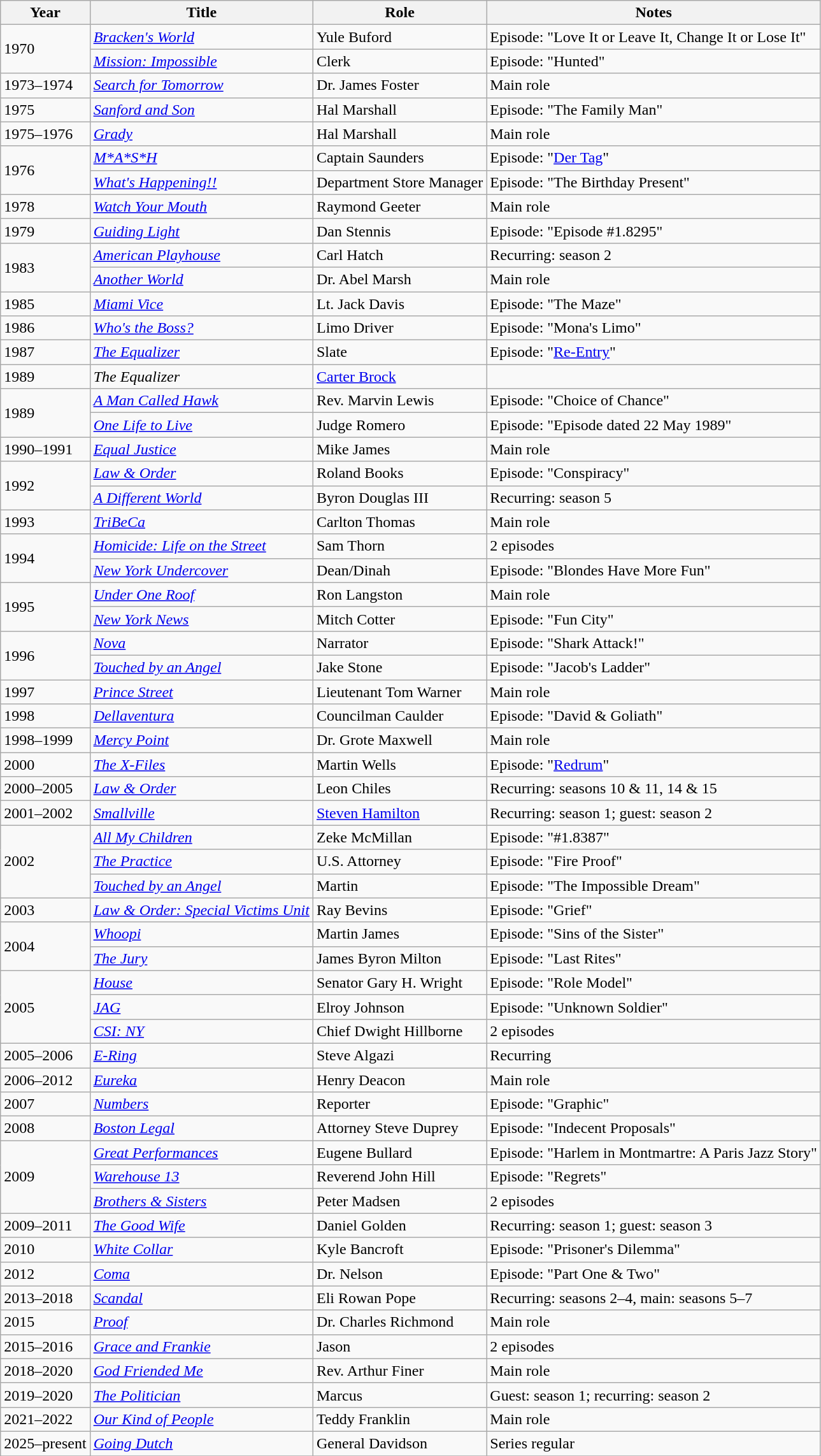<table class="wikitable sortable">
<tr>
<th>Year</th>
<th>Title</th>
<th>Role</th>
<th class="unsortable">Notes</th>
</tr>
<tr>
<td rowspan=2>1970</td>
<td><em><a href='#'>Bracken's World</a></em></td>
<td>Yule Buford</td>
<td>Episode: "Love It or Leave It, Change It or Lose It"</td>
</tr>
<tr>
<td><em><a href='#'>Mission: Impossible</a></em></td>
<td>Clerk</td>
<td>Episode: "Hunted"</td>
</tr>
<tr>
<td>1973–1974</td>
<td><em><a href='#'>Search for Tomorrow</a></em></td>
<td>Dr. James Foster</td>
<td>Main role</td>
</tr>
<tr>
<td>1975</td>
<td><em><a href='#'>Sanford and Son</a></em></td>
<td>Hal Marshall</td>
<td>Episode: "The Family Man"</td>
</tr>
<tr>
<td>1975–1976</td>
<td><em><a href='#'>Grady</a></em></td>
<td>Hal Marshall</td>
<td>Main role</td>
</tr>
<tr>
<td rowspan=2>1976</td>
<td><em><a href='#'>M*A*S*H</a></em></td>
<td>Captain Saunders</td>
<td>Episode: "<a href='#'>Der Tag</a>"</td>
</tr>
<tr>
<td><em><a href='#'>What's Happening!!</a></em></td>
<td>Department Store Manager</td>
<td>Episode: "The Birthday Present"</td>
</tr>
<tr>
<td>1978</td>
<td><em><a href='#'>Watch Your Mouth</a></em></td>
<td>Raymond Geeter</td>
<td>Main role</td>
</tr>
<tr>
<td>1979</td>
<td><em><a href='#'>Guiding Light</a></em></td>
<td>Dan Stennis</td>
<td>Episode: "Episode #1.8295"</td>
</tr>
<tr>
<td rowspan=2>1983</td>
<td><em><a href='#'>American Playhouse</a></em></td>
<td>Carl Hatch</td>
<td>Recurring: season 2</td>
</tr>
<tr>
<td><em><a href='#'>Another World</a></em></td>
<td>Dr. Abel Marsh</td>
<td>Main role</td>
</tr>
<tr>
<td>1985</td>
<td><em><a href='#'>Miami Vice</a></em></td>
<td>Lt. Jack Davis</td>
<td>Episode: "The Maze"</td>
</tr>
<tr>
<td>1986</td>
<td><em><a href='#'>Who's the Boss?</a></em></td>
<td>Limo Driver</td>
<td>Episode: "Mona's Limo"</td>
</tr>
<tr>
<td>1987</td>
<td><em><a href='#'>The Equalizer</a></em></td>
<td>Slate</td>
<td>Episode: "<a href='#'>Re-Entry</a>"</td>
</tr>
<tr>
<td>1989</td>
<td><em>The Equalizer</em></td>
<td><a href='#'>Carter Brock</a></td>
<td></td>
</tr>
<tr>
<td rowspan=2>1989</td>
<td><em><a href='#'>A Man Called Hawk</a></em></td>
<td>Rev. Marvin Lewis</td>
<td>Episode: "Choice of Chance"</td>
</tr>
<tr>
<td><em><a href='#'>One Life to Live</a></em></td>
<td>Judge Romero</td>
<td>Episode: "Episode dated 22 May 1989"</td>
</tr>
<tr>
<td>1990–1991</td>
<td><em><a href='#'>Equal Justice</a></em></td>
<td>Mike James</td>
<td>Main role</td>
</tr>
<tr>
<td rowspan=2>1992</td>
<td><em><a href='#'>Law & Order</a></em></td>
<td>Roland Books</td>
<td>Episode: "Conspiracy"</td>
</tr>
<tr>
<td><em><a href='#'>A Different World</a></em></td>
<td>Byron Douglas III</td>
<td>Recurring: season 5</td>
</tr>
<tr>
<td>1993</td>
<td><em><a href='#'>TriBeCa</a></em></td>
<td>Carlton Thomas</td>
<td>Main role</td>
</tr>
<tr>
<td rowspan=2>1994</td>
<td><em><a href='#'>Homicide: Life on the Street</a></em></td>
<td>Sam Thorn</td>
<td>2 episodes</td>
</tr>
<tr>
<td><em><a href='#'>New York Undercover</a></em></td>
<td>Dean/Dinah</td>
<td>Episode: "Blondes Have More Fun"</td>
</tr>
<tr>
<td rowspan=2>1995</td>
<td><em><a href='#'>Under One Roof</a></em></td>
<td>Ron Langston</td>
<td>Main role</td>
</tr>
<tr>
<td><em><a href='#'>New York News</a></em></td>
<td>Mitch Cotter</td>
<td>Episode: "Fun City"</td>
</tr>
<tr>
<td rowspan=2>1996</td>
<td><em><a href='#'>Nova</a></em></td>
<td>Narrator</td>
<td>Episode: "Shark Attack!"</td>
</tr>
<tr>
<td><em><a href='#'>Touched by an Angel</a></em></td>
<td>Jake Stone</td>
<td>Episode: "Jacob's Ladder"</td>
</tr>
<tr>
<td>1997</td>
<td><em><a href='#'>Prince Street</a></em></td>
<td>Lieutenant Tom Warner</td>
<td>Main role</td>
</tr>
<tr>
<td>1998</td>
<td><em><a href='#'>Dellaventura</a></em></td>
<td>Councilman Caulder</td>
<td>Episode: "David & Goliath"</td>
</tr>
<tr>
<td>1998–1999</td>
<td><em><a href='#'>Mercy Point</a></em></td>
<td>Dr. Grote Maxwell</td>
<td>Main role</td>
</tr>
<tr>
<td>2000</td>
<td><em><a href='#'>The X-Files</a></em></td>
<td>Martin Wells</td>
<td>Episode: "<a href='#'>Redrum</a>"</td>
</tr>
<tr>
<td>2000–2005</td>
<td><em><a href='#'>Law & Order</a></em></td>
<td>Leon Chiles</td>
<td>Recurring: seasons 10 & 11, 14 & 15</td>
</tr>
<tr>
<td>2001–2002</td>
<td><em><a href='#'>Smallville</a></em></td>
<td><a href='#'>Steven Hamilton</a></td>
<td>Recurring: season 1; guest: season 2</td>
</tr>
<tr>
<td rowspan=3>2002</td>
<td><em><a href='#'>All My Children</a></em></td>
<td>Zeke McMillan</td>
<td>Episode: "#1.8387"</td>
</tr>
<tr>
<td><em><a href='#'>The Practice</a></em></td>
<td>U.S. Attorney</td>
<td>Episode: "Fire Proof"</td>
</tr>
<tr>
<td><em><a href='#'>Touched by an Angel</a></em></td>
<td>Martin</td>
<td>Episode: "The Impossible Dream"</td>
</tr>
<tr>
<td>2003</td>
<td><em><a href='#'>Law & Order: Special Victims Unit</a></em></td>
<td>Ray Bevins</td>
<td>Episode: "Grief"</td>
</tr>
<tr>
<td rowspan=2>2004</td>
<td><em><a href='#'>Whoopi</a></em></td>
<td>Martin James</td>
<td>Episode: "Sins of the Sister"</td>
</tr>
<tr>
<td><em><a href='#'>The Jury</a></em></td>
<td>James Byron Milton</td>
<td>Episode: "Last Rites"</td>
</tr>
<tr>
<td rowspan=3>2005</td>
<td><em><a href='#'>House</a></em></td>
<td>Senator Gary H. Wright</td>
<td>Episode: "Role Model"</td>
</tr>
<tr>
<td><em><a href='#'>JAG</a></em></td>
<td>Elroy Johnson</td>
<td>Episode: "Unknown Soldier"</td>
</tr>
<tr>
<td><em><a href='#'>CSI: NY</a></em></td>
<td>Chief Dwight Hillborne</td>
<td>2 episodes</td>
</tr>
<tr>
<td>2005–2006</td>
<td><em><a href='#'>E-Ring</a></em></td>
<td>Steve Algazi</td>
<td>Recurring</td>
</tr>
<tr>
<td>2006–2012</td>
<td><em><a href='#'>Eureka</a></em></td>
<td>Henry Deacon</td>
<td>Main role</td>
</tr>
<tr>
<td>2007</td>
<td><em><a href='#'>Numbers</a></em></td>
<td>Reporter</td>
<td>Episode: "Graphic"</td>
</tr>
<tr>
<td>2008</td>
<td><em><a href='#'>Boston Legal</a></em></td>
<td>Attorney Steve Duprey</td>
<td>Episode: "Indecent Proposals"</td>
</tr>
<tr>
<td rowspan=3>2009</td>
<td><em><a href='#'>Great Performances</a></em></td>
<td>Eugene Bullard</td>
<td>Episode: "Harlem in Montmartre: A Paris Jazz Story"</td>
</tr>
<tr>
<td><em><a href='#'>Warehouse 13</a></em></td>
<td>Reverend John Hill</td>
<td>Episode: "Regrets"</td>
</tr>
<tr>
<td><em><a href='#'>Brothers & Sisters</a></em></td>
<td>Peter Madsen</td>
<td>2 episodes</td>
</tr>
<tr>
<td>2009–2011</td>
<td><em><a href='#'>The Good Wife</a></em></td>
<td>Daniel Golden</td>
<td>Recurring: season 1; guest: season 3</td>
</tr>
<tr>
<td>2010</td>
<td><em><a href='#'>White Collar</a></em></td>
<td>Kyle Bancroft</td>
<td>Episode: "Prisoner's Dilemma"</td>
</tr>
<tr>
<td>2012</td>
<td><em><a href='#'>Coma</a></em></td>
<td>Dr. Nelson</td>
<td>Episode: "Part One & Two"</td>
</tr>
<tr>
<td>2013–2018</td>
<td><em><a href='#'>Scandal</a></em></td>
<td>Eli Rowan Pope</td>
<td>Recurring: seasons 2–4, main: seasons 5–7</td>
</tr>
<tr>
<td>2015</td>
<td><em><a href='#'>Proof</a></em></td>
<td>Dr. Charles Richmond</td>
<td>Main role</td>
</tr>
<tr>
<td>2015–2016</td>
<td><em><a href='#'>Grace and Frankie</a></em></td>
<td>Jason</td>
<td>2 episodes</td>
</tr>
<tr>
<td>2018–2020</td>
<td><em><a href='#'>God Friended Me</a></em></td>
<td>Rev. Arthur Finer</td>
<td>Main role</td>
</tr>
<tr>
<td>2019–2020</td>
<td><em><a href='#'>The Politician</a></em></td>
<td>Marcus</td>
<td>Guest: season 1; recurring: season 2</td>
</tr>
<tr>
<td>2021–2022</td>
<td><em><a href='#'>Our Kind of People</a></em></td>
<td>Teddy Franklin</td>
<td>Main role</td>
</tr>
<tr>
<td>2025–present</td>
<td><em><a href='#'>Going Dutch</a></em></td>
<td>General Davidson</td>
<td>Series regular</td>
</tr>
<tr>
</tr>
</table>
